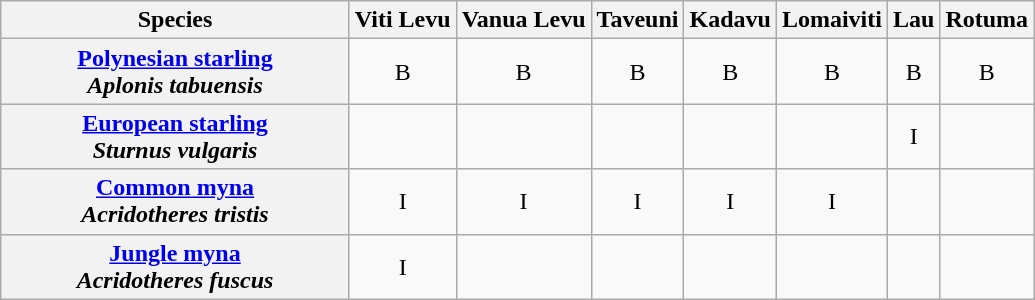<table class="wikitable" style="text-align:center">
<tr>
<th width="225">Species</th>
<th>Viti Levu</th>
<th>Vanua Levu</th>
<th>Taveuni</th>
<th>Kadavu</th>
<th>Lomaiviti</th>
<th>Lau</th>
<th>Rotuma</th>
</tr>
<tr>
<th><a href='#'>Polynesian starling</a><br><em>Aplonis tabuensis</em></th>
<td>B</td>
<td>B</td>
<td>B</td>
<td>B</td>
<td>B</td>
<td>B</td>
<td>B</td>
</tr>
<tr>
<th><a href='#'>European starling</a><br><em>Sturnus vulgaris</em></th>
<td></td>
<td></td>
<td></td>
<td></td>
<td></td>
<td>I</td>
<td></td>
</tr>
<tr>
<th><a href='#'>Common myna</a><br><em>Acridotheres tristis</em></th>
<td>I</td>
<td>I</td>
<td>I</td>
<td>I</td>
<td>I</td>
<td></td>
<td></td>
</tr>
<tr>
<th><a href='#'>Jungle myna</a><br><em>Acridotheres fuscus</em></th>
<td>I</td>
<td></td>
<td></td>
<td></td>
<td></td>
<td></td>
<td></td>
</tr>
</table>
